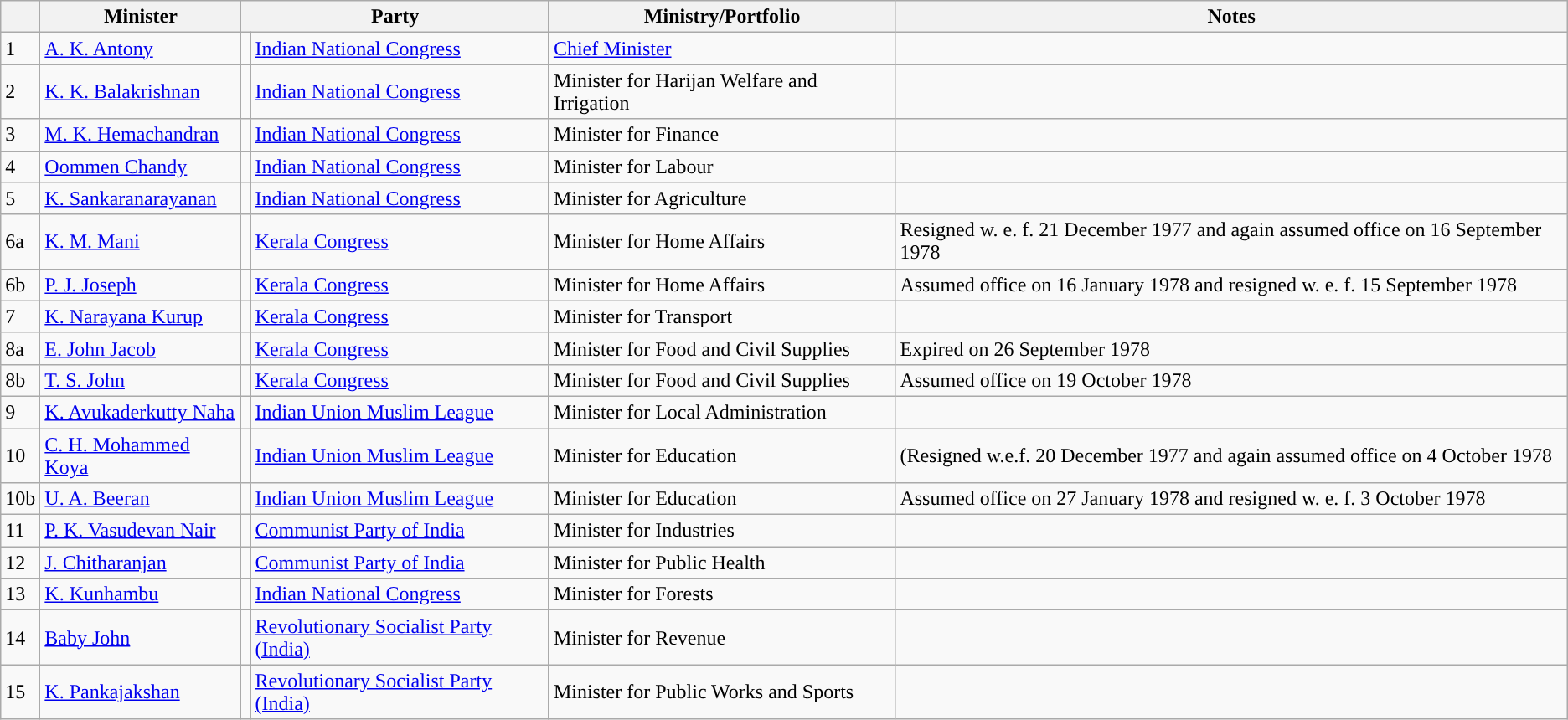<table class="wikitable">
<tr>
<th></th>
<th>Minister</th>
<th colspan="2">Party</th>
<th>Ministry/Portfolio</th>
<th>Notes</th>
</tr>
<tr>
<td>1</td>
<td><a href='#'>A. K. Antony</a></td>
<td style="background-color: "></td>
<td><a href='#'>Indian National Congress</a></td>
<td><a href='#'>Chief Minister</a></td>
<td></td>
</tr>
<tr>
<td>2</td>
<td><a href='#'>K. K. Balakrishnan</a></td>
<td style="background-color: "></td>
<td><a href='#'>Indian National Congress</a></td>
<td>Minister for Harijan Welfare and Irrigation</td>
<td></td>
</tr>
<tr>
<td>3</td>
<td><a href='#'>M. K. Hemachandran</a></td>
<td style="background-color: "></td>
<td><a href='#'>Indian National Congress</a></td>
<td>Minister for Finance</td>
<td></td>
</tr>
<tr>
<td>4</td>
<td><a href='#'>Oommen Chandy</a></td>
<td style="background-color: "></td>
<td><a href='#'>Indian National Congress</a></td>
<td>Minister for Labour</td>
<td></td>
</tr>
<tr>
<td>5</td>
<td><a href='#'>K. Sankaranarayanan</a></td>
<td style="background-color: "></td>
<td><a href='#'>Indian National Congress</a></td>
<td>Minister for Agriculture</td>
<td></td>
</tr>
<tr>
<td>6a</td>
<td><a href='#'>K. M. Mani</a></td>
<td style="background-color: "></td>
<td><a href='#'>Kerala Congress</a></td>
<td>Minister for Home Affairs</td>
<td>Resigned w. e. f. 21 December 1977 and again assumed office on 16 September 1978</td>
</tr>
<tr>
<td>6b</td>
<td><a href='#'>P. J. Joseph</a></td>
<td style="background-color: "></td>
<td><a href='#'>Kerala Congress</a></td>
<td>Minister for Home Affairs</td>
<td>Assumed office on 16 January 1978 and resigned w. e. f. 15 September 1978</td>
</tr>
<tr>
<td>7</td>
<td><a href='#'>K. Narayana Kurup</a></td>
<td style="background-color: "></td>
<td><a href='#'>Kerala Congress</a></td>
<td>Minister for Transport</td>
<td></td>
</tr>
<tr>
<td>8a</td>
<td><a href='#'>E. John Jacob</a></td>
<td style="background-color: "></td>
<td><a href='#'>Kerala Congress</a></td>
<td>Minister for Food and Civil Supplies</td>
<td>Expired on 26 September 1978</td>
</tr>
<tr>
<td>8b</td>
<td><a href='#'>T. S. John</a></td>
<td style="background-color: "></td>
<td><a href='#'>Kerala Congress</a></td>
<td>Minister for Food and Civil Supplies</td>
<td>Assumed office on 19 October 1978</td>
</tr>
<tr>
<td>9</td>
<td><a href='#'>K. Avukaderkutty Naha</a></td>
<td style="background-color: "></td>
<td><a href='#'>Indian Union Muslim League</a></td>
<td>Minister for Local Administration</td>
<td></td>
</tr>
<tr>
<td>10</td>
<td><a href='#'>C. H. Mohammed Koya</a></td>
<td style="background-color: "></td>
<td><a href='#'>Indian Union Muslim League</a></td>
<td>Minister for Education</td>
<td>(Resigned w.e.f. 20 December 1977 and again assumed office on 4 October 1978</td>
</tr>
<tr>
<td>10b</td>
<td><a href='#'>U. A. Beeran</a></td>
<td style="background-color: "></td>
<td><a href='#'>Indian Union Muslim League</a></td>
<td>Minister for Education</td>
<td>Assumed office on 27 January 1978 and resigned w. e. f. 3 October 1978</td>
</tr>
<tr>
<td>11</td>
<td><a href='#'>P. K. Vasudevan Nair</a></td>
<td style="background-color: "></td>
<td><a href='#'>Communist Party of India</a></td>
<td>Minister for Industries</td>
<td></td>
</tr>
<tr>
<td>12</td>
<td><a href='#'>J. Chitharanjan</a></td>
<td style="background-color: "></td>
<td><a href='#'>Communist Party of India</a></td>
<td>Minister for Public Health</td>
<td></td>
</tr>
<tr>
<td>13</td>
<td><a href='#'>K. Kunhambu</a></td>
<td style="background-color: "></td>
<td><a href='#'>Indian National Congress</a></td>
<td>Minister for Forests</td>
<td></td>
</tr>
<tr>
<td>14</td>
<td><a href='#'>Baby John</a></td>
<td></td>
<td><a href='#'>Revolutionary Socialist Party (India)</a></td>
<td>Minister for Revenue</td>
<td></td>
</tr>
<tr>
<td>15</td>
<td><a href='#'>K. Pankajakshan</a></td>
<td></td>
<td><a href='#'>Revolutionary Socialist Party (India)</a></td>
<td>Minister for Public Works and Sports</td>
<td></td>
</tr>
</table>
